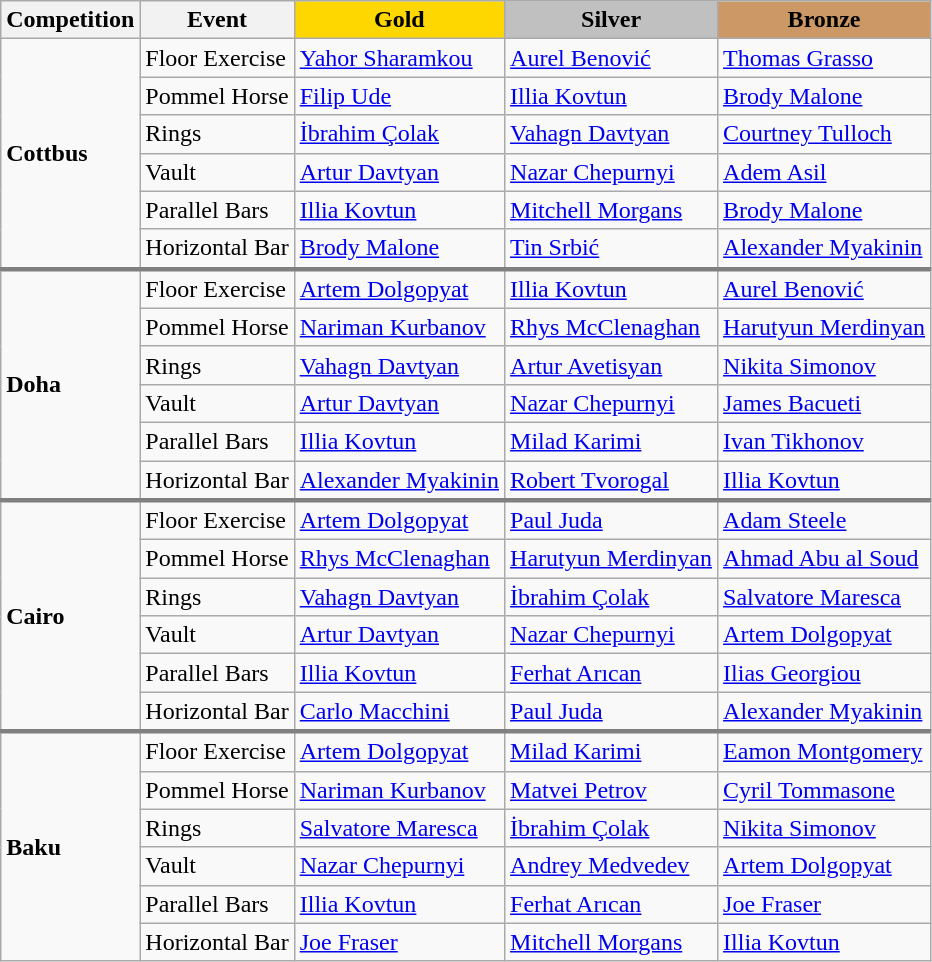<table class="wikitable">
<tr>
<th>Competition</th>
<th>Event</th>
<th style="background-color:gold;">Gold</th>
<th style="background-color:silver;">Silver</th>
<th style="background-color:#c96;">Bronze</th>
</tr>
<tr>
<td rowspan=6><strong>Cottbus</strong></td>
<td>Floor Exercise</td>
<td> <a href='#'>Yahor Sharamkou</a></td>
<td> <a href='#'>Aurel Benović</a></td>
<td> <a href='#'>Thomas Grasso</a></td>
</tr>
<tr>
<td>Pommel Horse</td>
<td> <a href='#'>Filip Ude</a></td>
<td> <a href='#'>Illia Kovtun</a></td>
<td> <a href='#'>Brody Malone</a></td>
</tr>
<tr>
<td>Rings</td>
<td> <a href='#'>İbrahim Çolak</a></td>
<td> <a href='#'>Vahagn Davtyan</a></td>
<td> <a href='#'>Courtney Tulloch</a></td>
</tr>
<tr>
<td>Vault</td>
<td> <a href='#'>Artur Davtyan</a></td>
<td> <a href='#'>Nazar Chepurnyi</a></td>
<td> <a href='#'>Adem Asil</a></td>
</tr>
<tr>
<td>Parallel Bars</td>
<td> <a href='#'>Illia Kovtun</a></td>
<td> <a href='#'>Mitchell Morgans</a></td>
<td> <a href='#'>Brody Malone</a></td>
</tr>
<tr>
<td>Horizontal Bar</td>
<td> <a href='#'>Brody Malone</a></td>
<td> <a href='#'>Tin Srbić</a></td>
<td> <a href='#'>Alexander Myakinin</a></td>
</tr>
<tr style="border-top: 3px solid grey;">
<td rowspan=6><strong>Doha</strong></td>
<td>Floor Exercise</td>
<td> <a href='#'>Artem Dolgopyat</a></td>
<td> <a href='#'>Illia Kovtun</a></td>
<td> <a href='#'>Aurel Benović</a></td>
</tr>
<tr>
<td>Pommel Horse</td>
<td> <a href='#'>Nariman Kurbanov</a></td>
<td> <a href='#'>Rhys McClenaghan</a></td>
<td> <a href='#'>Harutyun Merdinyan</a></td>
</tr>
<tr>
<td>Rings</td>
<td> <a href='#'>Vahagn Davtyan</a></td>
<td> <a href='#'>Artur Avetisyan</a></td>
<td> <a href='#'>Nikita Simonov</a></td>
</tr>
<tr>
<td>Vault</td>
<td> <a href='#'>Artur Davtyan</a></td>
<td> <a href='#'>Nazar Chepurnyi</a></td>
<td> <a href='#'>James Bacueti</a></td>
</tr>
<tr>
<td>Parallel Bars</td>
<td> <a href='#'>Illia Kovtun</a></td>
<td> <a href='#'>Milad Karimi</a></td>
<td> <a href='#'>Ivan Tikhonov</a> </td>
</tr>
<tr>
<td>Horizontal Bar</td>
<td> <a href='#'>Alexander Myakinin</a></td>
<td> <a href='#'>Robert Tvorogal</a></td>
<td> <a href='#'>Illia Kovtun</a></td>
</tr>
<tr style="border-top: 3px solid grey;">
<td rowspan=6><strong>Cairo</strong></td>
<td>Floor Exercise</td>
<td> <a href='#'>Artem Dolgopyat</a></td>
<td> <a href='#'>Paul Juda</a></td>
<td> <a href='#'>Adam Steele</a></td>
</tr>
<tr>
<td>Pommel Horse</td>
<td> <a href='#'>Rhys McClenaghan</a></td>
<td> <a href='#'>Harutyun Merdinyan</a></td>
<td> <a href='#'>Ahmad Abu al Soud</a></td>
</tr>
<tr>
<td>Rings</td>
<td> <a href='#'>Vahagn Davtyan</a></td>
<td> <a href='#'>İbrahim Çolak</a></td>
<td> <a href='#'>Salvatore Maresca</a></td>
</tr>
<tr>
<td>Vault</td>
<td> <a href='#'>Artur Davtyan</a></td>
<td> <a href='#'>Nazar Chepurnyi</a></td>
<td> <a href='#'>Artem Dolgopyat</a></td>
</tr>
<tr>
<td>Parallel Bars</td>
<td> <a href='#'>Illia Kovtun</a></td>
<td> <a href='#'>Ferhat Arıcan</a></td>
<td> <a href='#'>Ilias Georgiou</a></td>
</tr>
<tr>
<td>Horizontal Bar</td>
<td> <a href='#'>Carlo Macchini</a></td>
<td> <a href='#'>Paul Juda</a></td>
<td> <a href='#'>Alexander Myakinin</a></td>
</tr>
<tr style="border-top: 3px solid grey;">
<td rowspan=6><strong>Baku</strong></td>
<td>Floor Exercise</td>
<td> <a href='#'>Artem Dolgopyat</a></td>
<td> <a href='#'>Milad Karimi</a></td>
<td> <a href='#'>Eamon Montgomery</a></td>
</tr>
<tr>
<td>Pommel Horse</td>
<td> <a href='#'>Nariman Kurbanov</a></td>
<td> <a href='#'>Matvei Petrov</a></td>
<td> <a href='#'>Cyril Tommasone</a></td>
</tr>
<tr>
<td>Rings</td>
<td> <a href='#'>Salvatore Maresca</a></td>
<td> <a href='#'>İbrahim Çolak</a></td>
<td> <a href='#'>Nikita Simonov</a></td>
</tr>
<tr>
<td>Vault</td>
<td> <a href='#'>Nazar Chepurnyi</a></td>
<td> <a href='#'>Andrey Medvedev</a></td>
<td> <a href='#'>Artem Dolgopyat</a></td>
</tr>
<tr>
<td>Parallel Bars</td>
<td> <a href='#'>Illia Kovtun</a></td>
<td> <a href='#'>Ferhat Arıcan</a></td>
<td> <a href='#'>Joe Fraser</a></td>
</tr>
<tr>
<td>Horizontal Bar</td>
<td> <a href='#'>Joe Fraser</a></td>
<td> <a href='#'>Mitchell Morgans</a></td>
<td> <a href='#'>Illia Kovtun</a></td>
</tr>
</table>
